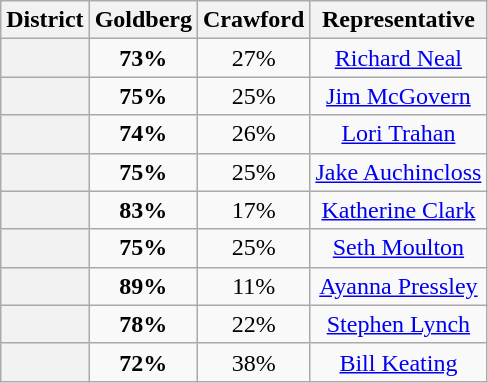<table class="wikitable">
<tr>
<th>District</th>
<th>Goldberg</th>
<th>Crawford</th>
<th>Representative</th>
</tr>
<tr align="center">
<th></th>
<td><strong>73%</strong></td>
<td>27%</td>
<td><a href='#'>Richard Neal</a></td>
</tr>
<tr align="center">
<th></th>
<td><strong>75%</strong></td>
<td>25%</td>
<td><a href='#'>Jim McGovern</a></td>
</tr>
<tr align="center">
<th></th>
<td><strong>74%</strong></td>
<td>26%</td>
<td><a href='#'>Lori Trahan</a></td>
</tr>
<tr align="center">
<th></th>
<td><strong>75%</strong></td>
<td>25%</td>
<td><a href='#'>Jake Auchincloss</a></td>
</tr>
<tr align="center">
<th></th>
<td><strong>83%</strong></td>
<td>17%</td>
<td><a href='#'>Katherine Clark</a></td>
</tr>
<tr align="center">
<th></th>
<td><strong>75%</strong></td>
<td>25%</td>
<td><a href='#'>Seth Moulton</a></td>
</tr>
<tr align="center">
<th></th>
<td><strong>89%</strong></td>
<td>11%</td>
<td><a href='#'>Ayanna Pressley</a></td>
</tr>
<tr align="center">
<th></th>
<td><strong>78%</strong></td>
<td>22%</td>
<td><a href='#'>Stephen Lynch</a></td>
</tr>
<tr align="center">
<th></th>
<td><strong>72%</strong></td>
<td>38%</td>
<td><a href='#'>Bill Keating</a></td>
</tr>
</table>
